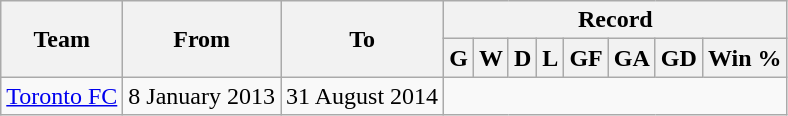<table class="wikitable" style="text-align: center">
<tr>
<th rowspan="2">Team</th>
<th rowspan="2">From</th>
<th rowspan="2">To</th>
<th colspan="8">Record</th>
</tr>
<tr>
<th>G</th>
<th>W</th>
<th>D</th>
<th>L</th>
<th>GF</th>
<th>GA</th>
<th>GD</th>
<th>Win %</th>
</tr>
<tr>
<td><a href='#'>Toronto FC</a></td>
<td>8 January 2013</td>
<td>31 August 2014<br></td>
</tr>
</table>
